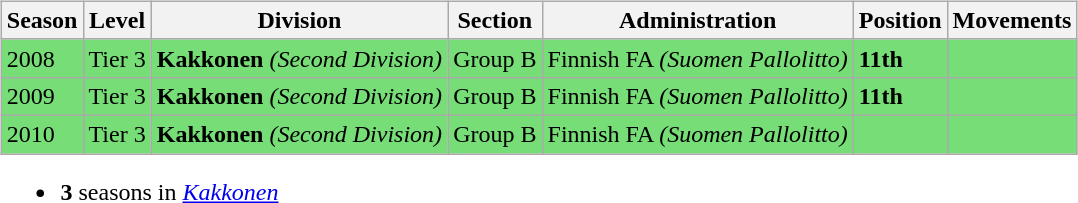<table>
<tr>
<td valign="top" width=0%><br><table class="wikitable">
<tr style="background:#f0f6fa;">
<th><strong>Season</strong></th>
<th><strong>Level</strong></th>
<th><strong>Division</strong></th>
<th><strong>Section</strong></th>
<th><strong>Administration</strong></th>
<th><strong>Position</strong></th>
<th><strong>Movements</strong></th>
</tr>
<tr>
<td style="background:#77DD77;">2008</td>
<td style="background:#77DD77;">Tier 3</td>
<td style="background:#77DD77;"><strong>Kakkonen</strong> <em>(Second Division)</em></td>
<td style="background:#77DD77;">Group B</td>
<td style="background:#77DD77;">Finnish FA <em>(Suomen Pallolitto)</em></td>
<td style="background:#77DD77;"><strong>11th</strong></td>
<td style="background:#77DD77;"></td>
</tr>
<tr>
<td style="background:#77DD77;">2009</td>
<td style="background:#77DD77;">Tier 3</td>
<td style="background:#77DD77;"><strong>Kakkonen</strong> <em>(Second Division)</em></td>
<td style="background:#77DD77;">Group B</td>
<td style="background:#77DD77;">Finnish FA <em>(Suomen Pallolitto)</em></td>
<td style="background:#77DD77;"><strong>11th</strong></td>
<td style="background:#77DD77;"></td>
</tr>
<tr>
<td style="background:#77DD77;">2010</td>
<td style="background:#77DD77;">Tier 3</td>
<td style="background:#77DD77;"><strong>Kakkonen</strong> <em>(Second Division)</em></td>
<td style="background:#77DD77;">Group B</td>
<td style="background:#77DD77;">Finnish FA <em>(Suomen Pallolitto)</em></td>
<td style="background:#77DD77;"></td>
<td style="background:#77DD77;"></td>
</tr>
</table>
<ul><li><strong>3</strong> seasons in <em><a href='#'>Kakkonen</a></em></li></ul></td>
</tr>
</table>
